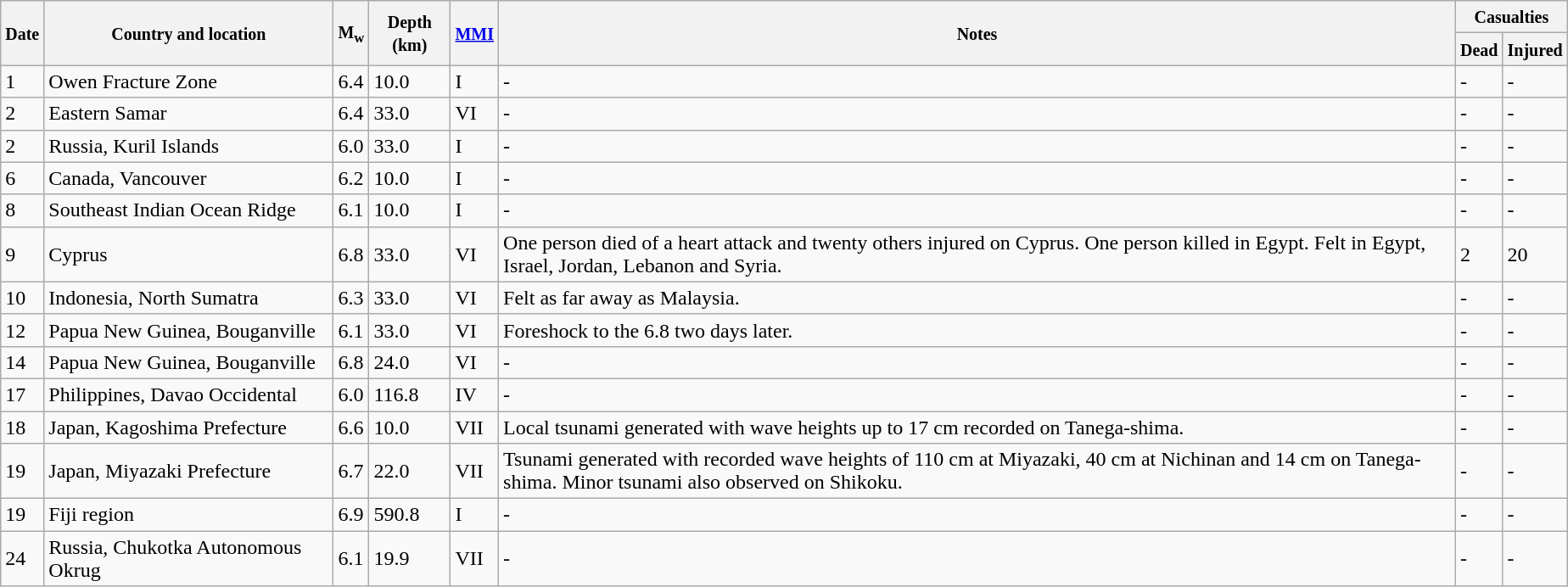<table class="wikitable sortable" style="border:1px black; margin-left:1em;">
<tr>
<th rowspan="2"><small>Date</small></th>
<th rowspan="2" style="width: 220px"><small>Country and location</small></th>
<th rowspan="2"><small>M<sub>w</sub></small></th>
<th rowspan="2"><small>Depth (km)</small></th>
<th rowspan="2"><small><a href='#'>MMI</a></small></th>
<th rowspan="2" class="unsortable"><small>Notes</small></th>
<th colspan="2"><small>Casualties</small></th>
</tr>
<tr>
<th><small>Dead</small></th>
<th><small>Injured</small></th>
</tr>
<tr>
<td>1</td>
<td>Owen Fracture Zone</td>
<td>6.4</td>
<td>10.0</td>
<td>I</td>
<td>-</td>
<td>-</td>
<td>-</td>
</tr>
<tr>
<td>2</td>
<td>Eastern Samar</td>
<td>6.4</td>
<td>33.0</td>
<td>VI</td>
<td>-</td>
<td>-</td>
<td>-</td>
</tr>
<tr>
<td>2</td>
<td>Russia, Kuril Islands</td>
<td>6.0</td>
<td>33.0</td>
<td>I</td>
<td>-</td>
<td>-</td>
<td>-</td>
</tr>
<tr>
<td>6</td>
<td>Canada, Vancouver</td>
<td>6.2</td>
<td>10.0</td>
<td>I</td>
<td>-</td>
<td>-</td>
<td>-</td>
</tr>
<tr>
<td>8</td>
<td>Southeast Indian Ocean Ridge</td>
<td>6.1</td>
<td>10.0</td>
<td>I</td>
<td>-</td>
<td>-</td>
<td>-</td>
</tr>
<tr>
<td>9</td>
<td>Cyprus</td>
<td>6.8</td>
<td>33.0</td>
<td>VI</td>
<td>One person died of a heart attack and twenty others injured on Cyprus. One person killed in Egypt. Felt in Egypt, Israel, Jordan, Lebanon and Syria.</td>
<td>2</td>
<td>20</td>
</tr>
<tr>
<td>10</td>
<td>Indonesia, North Sumatra</td>
<td>6.3</td>
<td>33.0</td>
<td>VI</td>
<td>Felt as far away as Malaysia.</td>
<td>-</td>
<td>-</td>
</tr>
<tr>
<td>12</td>
<td>Papua New Guinea, Bouganville</td>
<td>6.1</td>
<td>33.0</td>
<td>VI</td>
<td>Foreshock to the 6.8 two days later.</td>
<td>-</td>
<td>-</td>
</tr>
<tr>
<td>14</td>
<td>Papua New Guinea, Bouganville</td>
<td>6.8</td>
<td>24.0</td>
<td>VI</td>
<td>-</td>
<td>-</td>
<td>-</td>
</tr>
<tr>
<td>17</td>
<td>Philippines, Davao Occidental</td>
<td>6.0</td>
<td>116.8</td>
<td>IV</td>
<td>-</td>
<td>-</td>
<td>-</td>
</tr>
<tr>
<td>18</td>
<td>Japan, Kagoshima Prefecture</td>
<td>6.6</td>
<td>10.0</td>
<td>VII</td>
<td>Local tsunami generated with wave heights up to 17 cm recorded on Tanega-shima.</td>
<td>-</td>
<td>-</td>
</tr>
<tr>
<td>19</td>
<td>Japan, Miyazaki Prefecture</td>
<td>6.7</td>
<td>22.0</td>
<td>VII</td>
<td>Tsunami generated with recorded wave heights of 110 cm at Miyazaki, 40 cm at Nichinan and 14 cm on Tanega-shima. Minor tsunami also observed on Shikoku.</td>
<td>-</td>
<td>-</td>
</tr>
<tr>
<td>19</td>
<td>Fiji region</td>
<td>6.9</td>
<td>590.8</td>
<td>I</td>
<td>-</td>
<td>-</td>
<td>-</td>
</tr>
<tr>
<td>24</td>
<td>Russia, Chukotka Autonomous Okrug</td>
<td>6.1</td>
<td>19.9</td>
<td>VII</td>
<td>-</td>
<td>-</td>
<td>-</td>
</tr>
</table>
